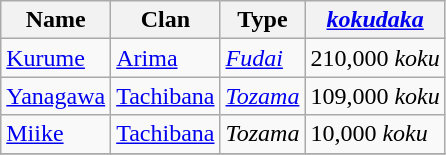<table class="wikitable">
<tr>
<th>Name</th>
<th>Clan</th>
<th>Type</th>
<th><em><a href='#'>kokudaka</a></em></th>
</tr>
<tr>
<td> <a href='#'>Kurume</a></td>
<td><a href='#'>Arima</a></td>
<td><em><a href='#'>Fudai</a></em></td>
<td>210,000 <em>koku</em></td>
</tr>
<tr>
<td> <a href='#'>Yanagawa</a></td>
<td><a href='#'>Tachibana</a></td>
<td><em><a href='#'>Tozama</a></em></td>
<td>109,000 <em>koku</em></td>
</tr>
<tr>
<td> <a href='#'>Miike</a></td>
<td><a href='#'>Tachibana</a></td>
<td><em>Tozama</em></td>
<td>10,000 <em>koku</em></td>
</tr>
<tr>
</tr>
</table>
